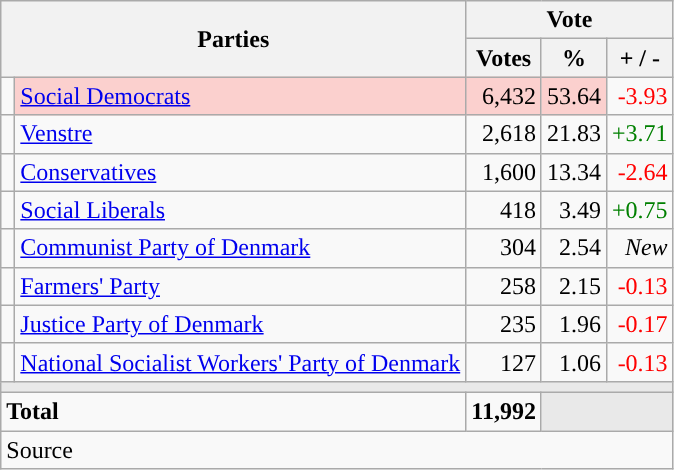<table class="wikitable" style="text-align:right;">
<tr>
<th style="text-align:centre;" rowspan="2" colspan="2" width="225">Parties</th>
<th colspan="3">Vote</th>
</tr>
<tr>
<th width="15">Votes</th>
<th width="15">%</th>
<th width="15">+ / -</th>
</tr>
<tr>
<td width="2" style="color:inherit;background:"></td>
<td bgcolor=#fbd0ce  align="left"><a href='#'>Social Democrats</a></td>
<td bgcolor=#fbd0ce>6,432</td>
<td bgcolor=#fbd0ce>53.64</td>
<td style=color:red;>-3.93</td>
</tr>
<tr>
<td width="2" style="color:inherit;background:"></td>
<td align="left"><a href='#'>Venstre</a></td>
<td>2,618</td>
<td>21.83</td>
<td style=color:green;>+3.71</td>
</tr>
<tr>
<td width="2" style="color:inherit;background:"></td>
<td align="left"><a href='#'>Conservatives</a></td>
<td>1,600</td>
<td>13.34</td>
<td style=color:red;>-2.64</td>
</tr>
<tr>
<td width="2" style="color:inherit;background:"></td>
<td align="left"><a href='#'>Social Liberals</a></td>
<td>418</td>
<td>3.49</td>
<td style=color:green;>+0.75</td>
</tr>
<tr>
<td width="2" style="color:inherit;background:"></td>
<td align="left"><a href='#'>Communist Party of Denmark</a></td>
<td>304</td>
<td>2.54</td>
<td><em>New</em></td>
</tr>
<tr>
<td width="2" style="color:inherit;background:"></td>
<td align="left"><a href='#'>Farmers' Party</a></td>
<td>258</td>
<td>2.15</td>
<td style=color:red;>-0.13</td>
</tr>
<tr>
<td width="2" style="color:inherit;background:"></td>
<td align="left"><a href='#'>Justice Party of Denmark</a></td>
<td>235</td>
<td>1.96</td>
<td style=color:red;>-0.17</td>
</tr>
<tr>
<td width="2" style="color:inherit;background:"></td>
<td align="left"><a href='#'>National Socialist Workers' Party of Denmark</a></td>
<td>127</td>
<td>1.06</td>
<td style=color:red;>-0.13</td>
</tr>
<tr>
<td colspan="7" bgcolor="#E9E9E9"></td>
</tr>
<tr>
<td align="left" colspan="2"><strong>Total</strong></td>
<td><strong>11,992</strong></td>
<td bgcolor="#E9E9E9" colspan="2"></td>
</tr>
<tr>
<td align="left" colspan="6">Source</td>
</tr>
</table>
